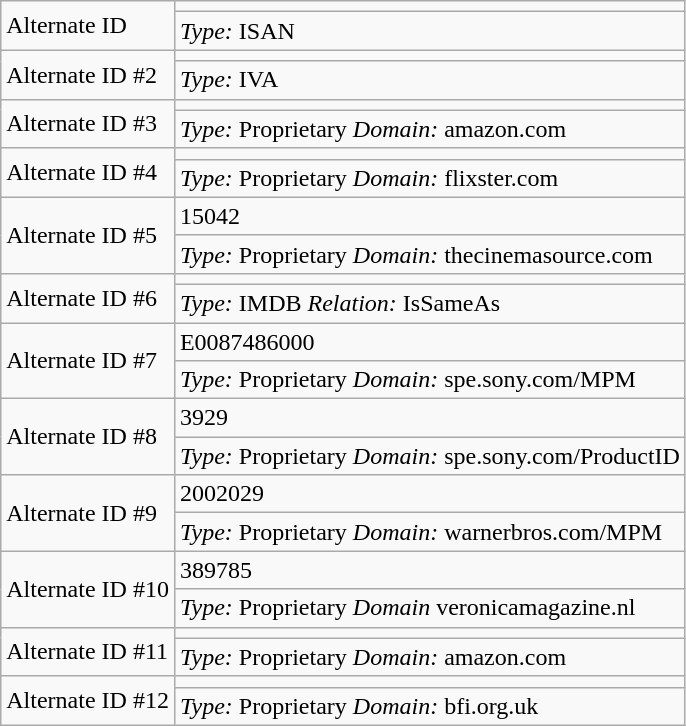<table class="wikitable">
<tr>
<td rowspan="2">Alternate ID</td>
<td></td>
</tr>
<tr>
<td><em>Type:</em> ISAN</td>
</tr>
<tr>
<td rowspan="2">Alternate ID #2</td>
<td></td>
</tr>
<tr>
<td><em>Type:</em> IVA</td>
</tr>
<tr>
<td rowspan="2">Alternate ID #3</td>
<td></td>
</tr>
<tr>
<td><em>Type:</em> Proprietary <em>Domain:</em> amazon.com</td>
</tr>
<tr>
<td rowspan="2">Alternate ID #4</td>
<td></td>
</tr>
<tr>
<td><em>Type:</em> Proprietary <em>Domain:</em> flixster.com</td>
</tr>
<tr>
<td rowspan="2">Alternate ID #5</td>
<td>15042</td>
</tr>
<tr>
<td><em>Type:</em> Proprietary <em>Domain:</em> thecinemasource.com</td>
</tr>
<tr>
<td rowspan="2">Alternate ID #6</td>
<td></td>
</tr>
<tr>
<td><em>Type:</em> IMDB <em>Relation:</em> IsSameAs</td>
</tr>
<tr>
<td rowspan="2">Alternate ID #7</td>
<td>E0087486000</td>
</tr>
<tr>
<td><em>Type:</em> Proprietary <em>Domain:</em> spe.sony.com/MPM</td>
</tr>
<tr>
<td rowspan="2">Alternate ID #8</td>
<td>3929</td>
</tr>
<tr>
<td><em>Type:</em> Proprietary <em>Domain:</em> spe.sony.com/ProductID</td>
</tr>
<tr>
<td rowspan="2">Alternate ID #9</td>
<td>2002029</td>
</tr>
<tr>
<td><em>Type:</em> Proprietary <em>Domain:</em> warnerbros.com/MPM</td>
</tr>
<tr>
<td rowspan="2">Alternate ID #10</td>
<td>389785</td>
</tr>
<tr>
<td><em>Type:</em> Proprietary <em>Domain</em> veronicamagazine.nl</td>
</tr>
<tr>
<td rowspan="2">Alternate ID #11</td>
<td></td>
</tr>
<tr>
<td><em>Type:</em> Proprietary <em>Domain:</em> amazon.com</td>
</tr>
<tr>
<td rowspan="2">Alternate ID #12</td>
<td></td>
</tr>
<tr>
<td><em>Type:</em> Proprietary <em>Domain:</em> bfi.org.uk</td>
</tr>
</table>
